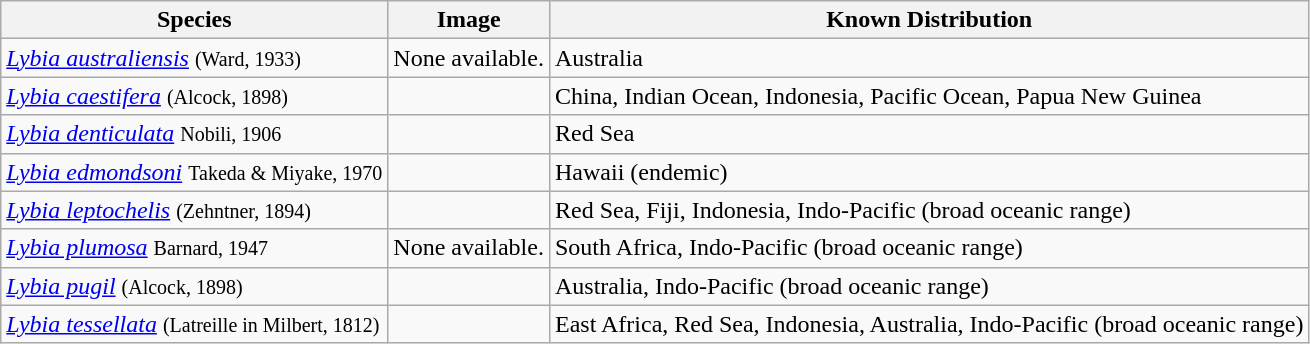<table class="wikitable">
<tr>
<th>Species</th>
<th>Image</th>
<th>Known Distribution</th>
</tr>
<tr>
<td><em><a href='#'>Lybia australiensis</a></em> <small>(Ward, 1933)</small></td>
<td>None available.</td>
<td>Australia</td>
</tr>
<tr>
<td><em><a href='#'>Lybia caestifera</a></em> <small>(Alcock, 1898)</small></td>
<td></td>
<td>China, Indian Ocean, Indonesia, Pacific Ocean, Papua New Guinea</td>
</tr>
<tr>
<td><em><a href='#'>Lybia denticulata</a></em> <small>Nobili, 1906</small></td>
<td></td>
<td>Red Sea</td>
</tr>
<tr>
<td><em><a href='#'>Lybia edmondsoni</a></em> <small>Takeda & Miyake, 1970</small></td>
<td></td>
<td>Hawaii (endemic)</td>
</tr>
<tr>
<td><em><a href='#'>Lybia leptochelis</a></em> <small>(Zehntner, 1894)</small></td>
<td></td>
<td>Red Sea, Fiji, Indonesia, Indo-Pacific (broad oceanic range)</td>
</tr>
<tr>
<td><em><a href='#'>Lybia plumosa</a></em> <small>Barnard, 1947</small></td>
<td>None available.</td>
<td>South Africa, Indo-Pacific (broad oceanic range)</td>
</tr>
<tr>
<td><em><a href='#'>Lybia pugil</a></em> <small>(Alcock, 1898)</small></td>
<td></td>
<td>Australia, Indo-Pacific (broad oceanic range)</td>
</tr>
<tr>
<td><em><a href='#'>Lybia tessellata</a></em> <small>(Latreille in Milbert, 1812)</small></td>
<td></td>
<td>East Africa, Red Sea, Indonesia, Australia, Indo-Pacific (broad oceanic range)</td>
</tr>
</table>
